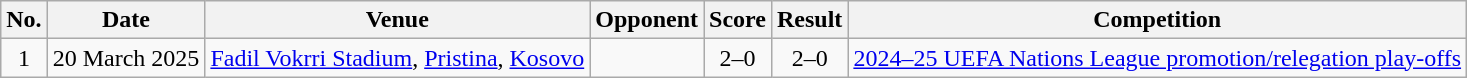<table class="wikitable sortable">
<tr>
<th scope="col">No.</th>
<th scope="col">Date</th>
<th scope="col">Venue</th>
<th scope="col">Opponent</th>
<th scope="col">Score</th>
<th scope="col">Result</th>
<th scope="col">Competition</th>
</tr>
<tr>
<td align="center">1</td>
<td>20 March 2025</td>
<td><a href='#'>Fadil Vokrri Stadium</a>, <a href='#'>Pristina</a>, <a href='#'>Kosovo</a></td>
<td></td>
<td align="center">2–0</td>
<td align="center">2–0</td>
<td><a href='#'>2024–25 UEFA Nations League promotion/relegation play-offs</a></td>
</tr>
</table>
